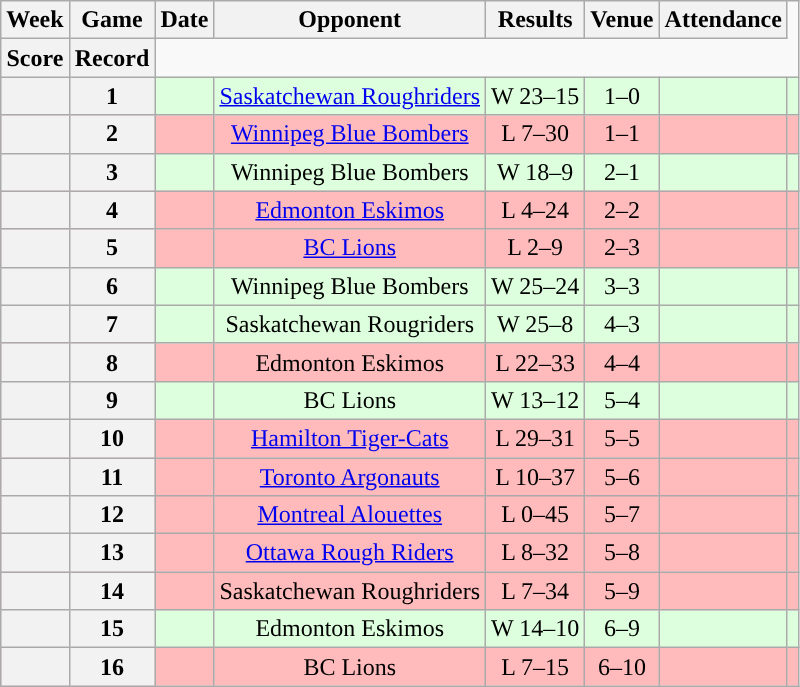<table class="wikitable" style="text-align:center">
<tr>
<th>Week</th>
<th>Game</th>
<th>Date</th>
<th>Opponent</th>
<th>Results</th>
<th>Venue</th>
<th>Attendance</th>
</tr>
<tr>
<th>Score</th>
<th>Record</th>
</tr>
<tr style="background:#ddffdd">
<th></th>
<th>1</th>
<td></td>
<td><a href='#'>Saskatchewan Roughriders</a></td>
<td>W 23–15</td>
<td>1–0</td>
<td></td>
<td></td>
</tr>
<tr style="background:#ffbbbb">
<th></th>
<th>2</th>
<td></td>
<td><a href='#'>Winnipeg Blue Bombers</a></td>
<td>L 7–30</td>
<td>1–1</td>
<td></td>
<td></td>
</tr>
<tr style="background:#ddffdd">
<th></th>
<th>3</th>
<td></td>
<td>Winnipeg Blue Bombers</td>
<td>W 18–9</td>
<td>2–1</td>
<td></td>
<td></td>
</tr>
<tr style="background:#ffbbbb">
<th></th>
<th>4</th>
<td></td>
<td><a href='#'>Edmonton Eskimos</a></td>
<td>L 4–24</td>
<td>2–2</td>
<td></td>
<td></td>
</tr>
<tr style="background:#ffbbbb">
<th></th>
<th>5</th>
<td></td>
<td><a href='#'>BC Lions</a></td>
<td>L 2–9</td>
<td>2–3</td>
<td></td>
<td></td>
</tr>
<tr style="background:#ddffdd">
<th></th>
<th>6</th>
<td></td>
<td>Winnipeg Blue Bombers</td>
<td>W 25–24</td>
<td>3–3</td>
<td></td>
<td></td>
</tr>
<tr style="background:#ddffdd">
<th></th>
<th>7</th>
<td></td>
<td>Saskatchewan Rougriders</td>
<td>W 25–8</td>
<td>4–3</td>
<td></td>
<td></td>
</tr>
<tr style="background:#ffbbbb">
<th></th>
<th>8</th>
<td></td>
<td>Edmonton Eskimos</td>
<td>L 22–33</td>
<td>4–4</td>
<td></td>
<td></td>
</tr>
<tr style="background:#ddffdd">
<th></th>
<th>9</th>
<td></td>
<td>BC Lions</td>
<td>W 13–12</td>
<td>5–4</td>
<td></td>
<td></td>
</tr>
<tr style="background:#ffbbbb">
<th></th>
<th>10</th>
<td></td>
<td><a href='#'>Hamilton Tiger-Cats</a></td>
<td>L 29–31</td>
<td>5–5</td>
<td></td>
<td></td>
</tr>
<tr style="background:#ffbbbb">
<th></th>
<th>11</th>
<td></td>
<td><a href='#'>Toronto Argonauts</a></td>
<td>L 10–37</td>
<td>5–6</td>
<td></td>
<td></td>
</tr>
<tr style="background:#ffbbbb">
<th></th>
<th>12</th>
<td></td>
<td><a href='#'>Montreal Alouettes</a></td>
<td>L 0–45</td>
<td>5–7</td>
<td></td>
<td></td>
</tr>
<tr style="background:#ffbbbb">
<th></th>
<th>13</th>
<td></td>
<td><a href='#'>Ottawa Rough Riders</a></td>
<td>L 8–32</td>
<td>5–8</td>
<td></td>
<td></td>
</tr>
<tr style="background:#ffbbbb">
<th></th>
<th>14</th>
<td></td>
<td>Saskatchewan Roughriders</td>
<td>L 7–34</td>
<td>5–9</td>
<td></td>
<td></td>
</tr>
<tr style="background:#ddffdd">
<th></th>
<th>15</th>
<td></td>
<td>Edmonton Eskimos</td>
<td>W 14–10</td>
<td>6–9</td>
<td></td>
<td></td>
</tr>
<tr style="background:#ffbbbb">
<th></th>
<th>16</th>
<td></td>
<td>BC Lions</td>
<td>L 7–15</td>
<td>6–10</td>
<td></td>
<td></td>
</tr>
</table>
